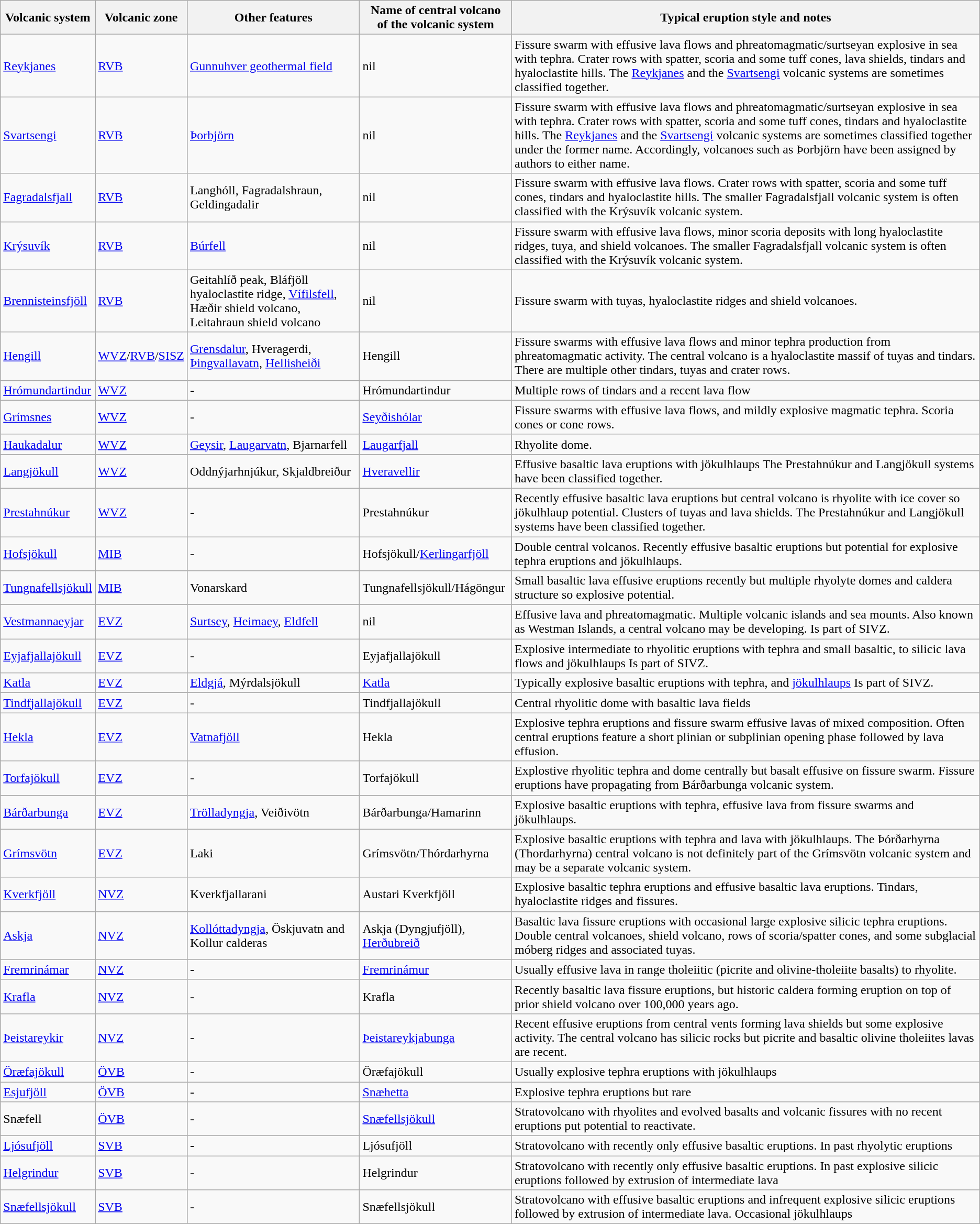<table class="wikitable sortable">
<tr>
<th scope="col">Volcanic system</th>
<th scope="col">Volcanic zone</th>
<th scope="col">Other features</th>
<th scope="col">Name of central volcano<br> of the volcanic system</th>
<th scope="col">Typical eruption style and notes</th>
</tr>
<tr>
<td><a href='#'>Reykjanes</a></td>
<td><a href='#'>RVB</a></td>
<td><a href='#'>Gunnuhver geothermal field</a></td>
<td>nil</td>
<td>Fissure swarm with effusive lava flows and phreatomagmatic/surtseyan explosive in sea with tephra. Crater rows with spatter, scoria and some tuff cones, lava shields, tindars and hyaloclastite hills. The <a href='#'>Reykjanes</a> and the <a href='#'>Svartsengi</a> volcanic systems are sometimes classified together.</td>
</tr>
<tr>
<td><a href='#'>Svartsengi</a></td>
<td><a href='#'>RVB</a></td>
<td><a href='#'>Þorbjörn</a></td>
<td>nil</td>
<td>Fissure swarm with effusive lava flows and phreatomagmatic/surtseyan explosive in sea with tephra. Crater rows with spatter, scoria and some tuff cones, tindars and hyaloclastite hills. The <a href='#'>Reykjanes</a> and the <a href='#'>Svartsengi</a> volcanic systems are sometimes classified together under the former name. Accordingly, volcanoes such as Þorbjörn have been assigned by authors to either name.</td>
</tr>
<tr>
<td><a href='#'>Fagradalsfjall</a></td>
<td><a href='#'>RVB</a></td>
<td>Langhóll, Fagradalshraun, Geldingadalir</td>
<td>nil</td>
<td>Fissure swarm with effusive lava flows. Crater rows with spatter, scoria and some tuff cones, tindars and hyaloclastite hills. The smaller Fagradalsfjall volcanic system is often classified with the Krýsuvík volcanic system.</td>
</tr>
<tr>
<td><a href='#'>Krýsuvík</a></td>
<td><a href='#'>RVB</a></td>
<td><a href='#'>Búrfell</a></td>
<td>nil</td>
<td>Fissure swarm with effusive lava flows, minor scoria deposits with long hyaloclastite ridges, tuya, and shield volcanoes. The smaller Fagradalsfjall volcanic system is often classified with the Krýsuvík volcanic system.</td>
</tr>
<tr>
<td><a href='#'>Brennisteinsfjöll</a></td>
<td><a href='#'>RVB</a></td>
<td>Geitahlíð peak, Bláfjöll hyaloclastite ridge, <a href='#'>Vífilsfell</a>, Hæðir shield volcano, Leitahraun shield volcano</td>
<td>nil</td>
<td>Fissure swarm with tuyas, hyaloclastite ridges and shield volcanoes.</td>
</tr>
<tr>
<td><a href='#'>Hengill</a></td>
<td><a href='#'>WVZ</a>/<a href='#'>RVB</a>/<a href='#'>SISZ</a></td>
<td><a href='#'>Grensdalur</a>, Hveragerdi, <a href='#'>Þingvallavatn</a>, <a href='#'>Hellisheiði</a></td>
<td>Hengill</td>
<td>Fissure swarms with effusive lava flows and minor tephra production from phreatomagmatic activity. The central volcano is a hyaloclastite massif of tuyas and tindars. There are multiple other tindars, tuyas and crater rows.</td>
</tr>
<tr>
<td><a href='#'>Hrómundartindur</a></td>
<td><a href='#'>WVZ</a></td>
<td>-</td>
<td>Hrómundartindur</td>
<td>Multiple rows of tindars and a recent lava flow</td>
</tr>
<tr>
<td><a href='#'>Grímsnes</a></td>
<td><a href='#'>WVZ</a></td>
<td>-</td>
<td><a href='#'>Seyðishólar</a></td>
<td>Fissure swarms with effusive lava flows, and mildly explosive magmatic tephra. Scoria cones or cone rows.</td>
</tr>
<tr>
<td><a href='#'>Haukadalur</a></td>
<td><a href='#'>WVZ</a></td>
<td><a href='#'>Geysir</a>, <a href='#'>Laugarvatn</a>, Bjarnarfell</td>
<td><a href='#'>Laugarfjall</a></td>
<td>Rhyolite dome.</td>
</tr>
<tr>
<td><a href='#'>Langjökull</a></td>
<td><a href='#'>WVZ</a></td>
<td>Oddnýjarhnjúkur, Skjaldbreiður</td>
<td><a href='#'>Hveravellir</a></td>
<td>Effusive basaltic lava eruptions with jökulhlaups The Prestahnúkur and Langjökull systems have been classified together.</td>
</tr>
<tr>
<td><a href='#'>Prestahnúkur</a></td>
<td><a href='#'>WVZ</a></td>
<td>-</td>
<td>Prestahnúkur</td>
<td>Recently effusive basaltic lava eruptions but central volcano is rhyolite with ice cover so jökulhlaup potential. Clusters of tuyas and lava shields. The Prestahnúkur and Langjökull systems have been classified together.</td>
</tr>
<tr>
<td><a href='#'>Hofsjökull</a></td>
<td><a href='#'>MIB</a></td>
<td>-</td>
<td>Hofsjökull/<a href='#'>Kerlingarfjöll</a></td>
<td>Double central volcanos. Recently effusive basaltic eruptions but potential for explosive tephra eruptions and jökulhlaups.</td>
</tr>
<tr>
<td><a href='#'>Tungnafellsjökull</a></td>
<td><a href='#'>MIB</a></td>
<td>Vonarskard</td>
<td>Tungnafellsjökull/Hágöngur</td>
<td>Small basaltic lava effusive eruptions recently but multiple rhyolyte domes and caldera structure so explosive potential.</td>
</tr>
<tr>
<td><a href='#'>Vestmannaeyjar</a></td>
<td><a href='#'>EVZ</a></td>
<td><a href='#'>Surtsey</a>, <a href='#'>Heimaey</a>, <a href='#'>Eldfell</a></td>
<td>nil</td>
<td>Effusive lava and phreatomagmatic. Multiple volcanic islands and sea mounts. Also known as Westman Islands, a central volcano may be developing. Is part of SIVZ.</td>
</tr>
<tr>
<td><a href='#'>Eyjafjallajökull</a></td>
<td><a href='#'>EVZ</a></td>
<td>-</td>
<td>Eyjafjallajökull</td>
<td>Explosive intermediate to rhyolitic eruptions with tephra and small basaltic, to silicic lava flows and jökulhlaups Is part of SIVZ.</td>
</tr>
<tr>
<td><a href='#'>Katla</a></td>
<td><a href='#'>EVZ</a></td>
<td><a href='#'>Eldgjá</a>, Mýrdalsjökull</td>
<td><a href='#'>Katla</a></td>
<td>Typically explosive basaltic eruptions with tephra, and <a href='#'>jökulhlaups</a> Is part of SIVZ.</td>
</tr>
<tr>
<td><a href='#'>Tindfjallajökull</a></td>
<td><a href='#'>EVZ</a></td>
<td>-</td>
<td>Tindfjallajökull</td>
<td>Central rhyolitic dome with basaltic lava fields</td>
</tr>
<tr>
<td><a href='#'>Hekla</a></td>
<td><a href='#'>EVZ</a></td>
<td><a href='#'>Vatnafjöll</a></td>
<td>Hekla</td>
<td>Explosive tephra eruptions and fissure swarm effusive lavas of mixed composition. Often central eruptions feature a short plinian or subplinian opening phase followed by lava effusion.</td>
</tr>
<tr>
<td><a href='#'>Torfajökull</a></td>
<td><a href='#'>EVZ</a></td>
<td>-</td>
<td>Torfajökull</td>
<td>Explostive rhyolitic tephra and dome centrally but basalt effusive on fissure swarm. Fissure eruptions have propagating from Bárðarbunga volcanic system.</td>
</tr>
<tr>
<td><a href='#'>Bárðarbunga</a></td>
<td><a href='#'>EVZ</a></td>
<td><a href='#'>Trölladyngja</a>, Veiðivötn</td>
<td>Bárðarbunga/Hamarinn</td>
<td>Explosive basaltic eruptions with tephra, effusive lava from fissure swarms and jökulhlaups.</td>
</tr>
<tr>
<td><a href='#'>Grímsvötn</a></td>
<td><a href='#'>EVZ</a></td>
<td>Laki</td>
<td>Grímsvötn/Thórdarhyrna</td>
<td>Explosive basaltic eruptions with tephra and lava with jökulhlaups. The Þórðarhyrna (Thordarhyrna) central volcano is not definitely part of the Grímsvötn volcanic system and may be a separate volcanic system.</td>
</tr>
<tr>
<td><a href='#'>Kverkfjöll</a></td>
<td><a href='#'>NVZ</a></td>
<td>Kverkfjallarani</td>
<td>Austari Kverkfjöll</td>
<td>Explosive basaltic tephra eruptions and effusive basaltic lava eruptions. Tindars, hyaloclastite ridges and fissures.</td>
</tr>
<tr>
<td><a href='#'>Askja</a></td>
<td><a href='#'>NVZ</a></td>
<td><a href='#'>Kollóttadyngja</a>, Öskjuvatn and Kollur calderas</td>
<td>Askja (Dyngjufjöll), <a href='#'>Herðubreið</a></td>
<td>Basaltic lava fissure eruptions with occasional large explosive silicic tephra eruptions. Double central volcanoes, shield volcano, rows of scoria/spatter cones, and some subglacial móberg ridges and associated tuyas.</td>
</tr>
<tr>
<td><a href='#'>Fremrinámar</a></td>
<td><a href='#'>NVZ</a></td>
<td>-</td>
<td><a href='#'>Fremrinámur</a></td>
<td>Usually effusive lava in range tholeiitic (picrite and olivine-tholeiite basalts) to rhyolite.</td>
</tr>
<tr>
<td><a href='#'>Krafla</a></td>
<td><a href='#'>NVZ</a></td>
<td>-</td>
<td>Krafla</td>
<td>Recently basaltic lava fissure eruptions, but historic caldera forming eruption on top of prior shield volcano over 100,000 years ago.</td>
</tr>
<tr>
<td><a href='#'>Þeistareykir</a></td>
<td><a href='#'>NVZ</a></td>
<td>-</td>
<td><a href='#'>Þeistareykjabunga</a></td>
<td>Recent effusive eruptions from central vents forming lava shields but some explosive activity. The central volcano has silicic rocks but picrite and basaltic olivine tholeiites lavas are recent.</td>
</tr>
<tr>
<td><a href='#'>Öræfajökull</a></td>
<td><a href='#'>ÖVB</a></td>
<td>-</td>
<td>Öræfajökull</td>
<td>Usually explosive tephra eruptions with jökulhlaups</td>
</tr>
<tr>
<td><a href='#'>Esjufjöll</a></td>
<td><a href='#'>ÖVB</a></td>
<td>-</td>
<td><a href='#'>Snæhetta</a></td>
<td>Explosive tephra eruptions but rare</td>
</tr>
<tr>
<td>Snæfell</td>
<td><a href='#'>ÖVB</a></td>
<td>-</td>
<td><a href='#'>Snæfellsjökull</a></td>
<td>Stratovolcano with rhyolites and evolved basalts and volcanic fissures with no recent eruptions put potential to reactivate.</td>
</tr>
<tr>
<td><a href='#'>Ljósufjöll</a></td>
<td><a href='#'>SVB</a></td>
<td>-</td>
<td>Ljósufjöll</td>
<td>Stratovolcano with recently only effusive basaltic eruptions. In past rhyolytic eruptions</td>
</tr>
<tr>
<td><a href='#'>Helgrindur</a></td>
<td><a href='#'>SVB</a></td>
<td>-</td>
<td>Helgrindur</td>
<td>Stratovolcano with recently only effusive basaltic eruptions. In past explosive silicic eruptions followed by extrusion of intermediate lava</td>
</tr>
<tr>
<td><a href='#'>Snæfellsjökull</a></td>
<td><a href='#'>SVB</a></td>
<td>-</td>
<td>Snæfellsjökull</td>
<td>Stratovolcano with effusive basaltic eruptions and infrequent explosive silicic eruptions followed by extrusion of intermediate lava. Occasional jökulhlaups</td>
</tr>
</table>
